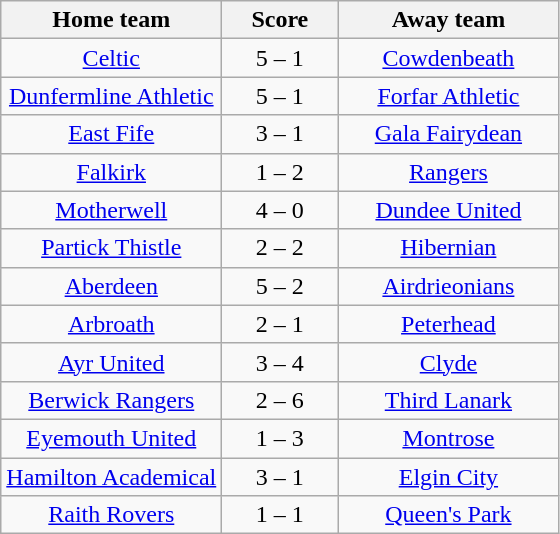<table class="wikitable" style="text-align: center">
<tr>
<th width=140>Home team</th>
<th width=70>Score</th>
<th width=140>Away team</th>
</tr>
<tr>
<td><a href='#'>Celtic</a></td>
<td>5 – 1</td>
<td><a href='#'>Cowdenbeath</a></td>
</tr>
<tr>
<td><a href='#'>Dunfermline Athletic</a></td>
<td>5 – 1</td>
<td><a href='#'>Forfar Athletic</a></td>
</tr>
<tr>
<td><a href='#'>East Fife</a></td>
<td>3 – 1</td>
<td><a href='#'>Gala Fairydean</a></td>
</tr>
<tr>
<td><a href='#'>Falkirk</a></td>
<td>1 – 2</td>
<td><a href='#'>Rangers</a></td>
</tr>
<tr>
<td><a href='#'>Motherwell</a></td>
<td>4 – 0</td>
<td><a href='#'>Dundee United</a></td>
</tr>
<tr>
<td><a href='#'>Partick Thistle</a></td>
<td>2 – 2</td>
<td><a href='#'>Hibernian</a></td>
</tr>
<tr>
<td><a href='#'>Aberdeen</a></td>
<td>5 – 2</td>
<td><a href='#'>Airdrieonians</a></td>
</tr>
<tr>
<td><a href='#'>Arbroath</a></td>
<td>2 – 1</td>
<td><a href='#'>Peterhead</a></td>
</tr>
<tr>
<td><a href='#'>Ayr United</a></td>
<td>3 – 4</td>
<td><a href='#'>Clyde</a></td>
</tr>
<tr>
<td><a href='#'>Berwick Rangers</a></td>
<td>2 – 6</td>
<td><a href='#'>Third Lanark</a></td>
</tr>
<tr>
<td><a href='#'>Eyemouth United</a></td>
<td>1 – 3</td>
<td><a href='#'>Montrose</a></td>
</tr>
<tr>
<td><a href='#'>Hamilton Academical</a></td>
<td>3 – 1</td>
<td><a href='#'>Elgin City</a></td>
</tr>
<tr>
<td><a href='#'>Raith Rovers</a></td>
<td>1 – 1</td>
<td><a href='#'>Queen's Park</a></td>
</tr>
</table>
